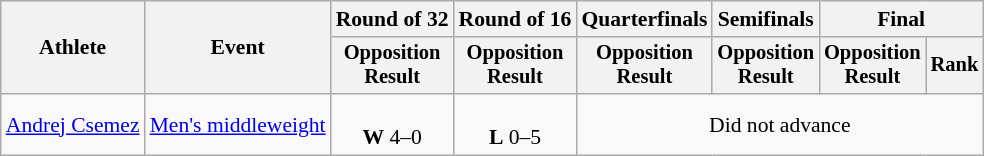<table class="wikitable" style="font-size:90%">
<tr>
<th rowspan="2">Athlete</th>
<th rowspan="2">Event</th>
<th>Round of 32</th>
<th>Round of 16</th>
<th>Quarterfinals</th>
<th>Semifinals</th>
<th colspan=2>Final</th>
</tr>
<tr style="font-size:95%">
<th>Opposition<br>Result</th>
<th>Opposition<br>Result</th>
<th>Opposition<br>Result</th>
<th>Opposition<br>Result</th>
<th>Opposition<br>Result</th>
<th>Rank</th>
</tr>
<tr align=center>
<td align=left><a href='#'>Andrej Csemez</a></td>
<td align=left><a href='#'>Men's middleweight</a></td>
<td><br><strong>W</strong> 4–0</td>
<td><br><strong>L</strong> 0–5</td>
<td colspan=4>Did not advance</td>
</tr>
</table>
